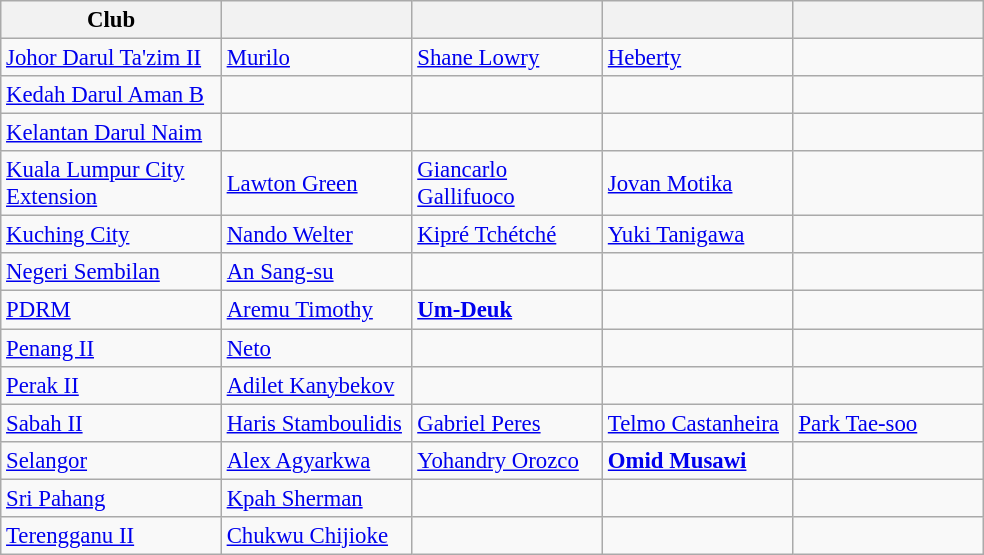<table class="wikitable" style="font-size:95%;">
<tr>
<th style="width:140px;">Club</th>
<th style="width:120px;"></th>
<th style="width:120px;"></th>
<th style="width:120px;"></th>
<th style="width:120px;"></th>
</tr>
<tr>
<td><a href='#'>Johor Darul Ta'zim II</a></td>
<td> <a href='#'>Murilo</a></td>
<td> <a href='#'>Shane Lowry</a></td>
<td> <a href='#'>Heberty</a></td>
<td></td>
</tr>
<tr>
<td><a href='#'>Kedah Darul Aman B</a></td>
<td></td>
<td></td>
<td></td>
<td></td>
</tr>
<tr>
<td><a href='#'>Kelantan Darul Naim</a></td>
<td></td>
<td></td>
<td></td>
<td></td>
</tr>
<tr>
<td><a href='#'>Kuala Lumpur City Extension</a></td>
<td> <a href='#'>Lawton Green</a></td>
<td> <a href='#'>Giancarlo Gallifuoco</a></td>
<td> <a href='#'>Jovan Motika</a></td>
<td></td>
</tr>
<tr>
<td><a href='#'>Kuching City</a></td>
<td> <a href='#'>Nando Welter</a></td>
<td> <a href='#'>Kipré Tchétché</a></td>
<td> <a href='#'>Yuki Tanigawa</a></td>
<td></td>
</tr>
<tr>
<td><a href='#'>Negeri Sembilan</a></td>
<td> <a href='#'>An Sang-su</a></td>
<td></td>
<td></td>
<td></td>
</tr>
<tr>
<td><a href='#'>PDRM</a></td>
<td> <a href='#'>Aremu Timothy</a></td>
<td> <strong><a href='#'>Um-Deuk</a></strong></td>
<td></td>
<td></td>
</tr>
<tr>
<td><a href='#'>Penang II</a></td>
<td> <a href='#'>Neto</a></td>
<td></td>
<td></td>
<td></td>
</tr>
<tr>
<td><a href='#'>Perak II</a></td>
<td> <a href='#'>Adilet Kanybekov</a></td>
<td></td>
<td></td>
<td></td>
</tr>
<tr>
<td><a href='#'>Sabah II</a></td>
<td> <a href='#'>Haris Stamboulidis</a></td>
<td> <a href='#'>Gabriel Peres</a></td>
<td> <a href='#'>Telmo Castanheira</a></td>
<td> <a href='#'>Park Tae-soo</a></td>
</tr>
<tr>
<td><a href='#'>Selangor</a></td>
<td> <a href='#'>Alex Agyarkwa</a></td>
<td> <a href='#'>Yohandry Orozco</a></td>
<td> <strong><a href='#'>Omid Musawi</a></strong></td>
<td></td>
</tr>
<tr>
<td><a href='#'>Sri Pahang</a></td>
<td> <a href='#'>Kpah Sherman</a></td>
<td></td>
<td></td>
<td></td>
</tr>
<tr>
<td><a href='#'>Terengganu II</a></td>
<td> <a href='#'>Chukwu Chijioke</a></td>
<td></td>
<td></td>
<td></td>
</tr>
</table>
